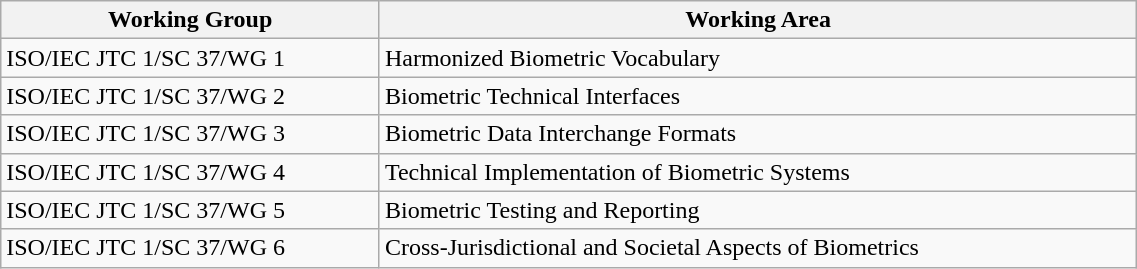<table class="wikitable" width="60%">
<tr>
<th width="20%">Working Group</th>
<th width="40%">Working Area</th>
</tr>
<tr>
<td>ISO/IEC JTC 1/SC 37/WG 1</td>
<td>Harmonized Biometric Vocabulary</td>
</tr>
<tr>
<td>ISO/IEC JTC 1/SC 37/WG 2</td>
<td>Biometric Technical Interfaces</td>
</tr>
<tr>
<td>ISO/IEC JTC 1/SC 37/WG 3</td>
<td>Biometric Data Interchange Formats</td>
</tr>
<tr>
<td>ISO/IEC JTC 1/SC 37/WG 4</td>
<td>Technical Implementation of Biometric Systems</td>
</tr>
<tr>
<td>ISO/IEC JTC 1/SC 37/WG 5</td>
<td>Biometric Testing and Reporting</td>
</tr>
<tr>
<td>ISO/IEC JTC 1/SC 37/WG 6</td>
<td>Cross-Jurisdictional and Societal Aspects of Biometrics</td>
</tr>
</table>
